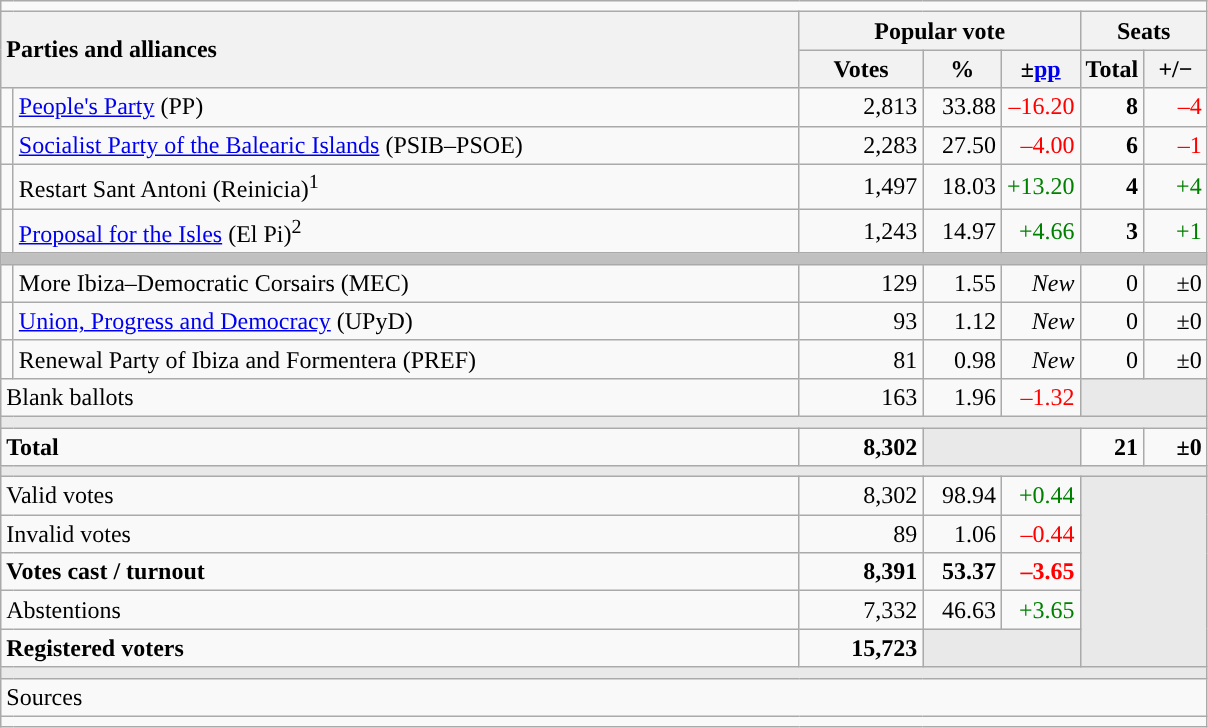<table class="wikitable" style="text-align:right;">
<tr>
<td colspan="7"></td>
</tr>
<tr>
<th style="text-align:left;" rowspan="2" colspan="2" width="525">Parties and alliances</th>
<th colspan="3">Popular vote</th>
<th colspan="2">Seats</th>
</tr>
<tr>
<th width="75">Votes</th>
<th width="45">%</th>
<th width="45">±<a href='#'>pp</a></th>
<th width="35">Total</th>
<th width="35">+/−</th>
</tr>
<tr>
<td width="1" style="color:inherit;background:"></td>
<td align="left"><a href='#'>People's Party</a> (PP)</td>
<td>2,813</td>
<td>33.88</td>
<td style="color:red;">–16.20</td>
<td><strong>8</strong></td>
<td style="color:red;">–4</td>
</tr>
<tr>
<td style="color:inherit;background:"></td>
<td align="left"><a href='#'>Socialist Party of the Balearic Islands</a> (PSIB–PSOE)</td>
<td>2,283</td>
<td>27.50</td>
<td style="color:red;">–4.00</td>
<td><strong>6</strong></td>
<td style="color:red;">–1</td>
</tr>
<tr>
<td style="color:inherit;background:"></td>
<td align="left">Restart Sant Antoni (Reinicia)<sup>1</sup></td>
<td>1,497</td>
<td>18.03</td>
<td style="color:green;">+13.20</td>
<td><strong>4</strong></td>
<td style="color:green;">+4</td>
</tr>
<tr>
<td style="color:inherit;background:"></td>
<td align="left"><a href='#'>Proposal for the Isles</a> (El Pi)<sup>2</sup></td>
<td>1,243</td>
<td>14.97</td>
<td style="color:green;">+4.66</td>
<td><strong>3</strong></td>
<td style="color:green;">+1</td>
</tr>
<tr>
<td colspan="7" bgcolor="#C0C0C0"></td>
</tr>
<tr>
<td style="color:inherit;background:"></td>
<td align="left">More Ibiza–Democratic Corsairs (MEC)</td>
<td>129</td>
<td>1.55</td>
<td><em>New</em></td>
<td>0</td>
<td>±0</td>
</tr>
<tr>
<td style="color:inherit;background:"></td>
<td align="left"><a href='#'>Union, Progress and Democracy</a> (UPyD)</td>
<td>93</td>
<td>1.12</td>
<td><em>New</em></td>
<td>0</td>
<td>±0</td>
</tr>
<tr>
<td style="color:inherit;background:"></td>
<td align="left">Renewal Party of Ibiza and Formentera (PREF)</td>
<td>81</td>
<td>0.98</td>
<td><em>New</em></td>
<td>0</td>
<td>±0</td>
</tr>
<tr>
<td align="left" colspan="2">Blank ballots</td>
<td>163</td>
<td>1.96</td>
<td style="color:red;">–1.32</td>
<td bgcolor="#E9E9E9" colspan="2"></td>
</tr>
<tr>
<td colspan="7" bgcolor="#E9E9E9"></td>
</tr>
<tr style="font-weight:bold;">
<td align="left" colspan="2">Total</td>
<td>8,302</td>
<td bgcolor="#E9E9E9" colspan="2"></td>
<td>21</td>
<td>±0</td>
</tr>
<tr>
<td colspan="7" bgcolor="#E9E9E9"></td>
</tr>
<tr>
<td align="left" colspan="2">Valid votes</td>
<td>8,302</td>
<td>98.94</td>
<td style="color:green;">+0.44</td>
<td bgcolor="#E9E9E9" colspan="2" rowspan="5"></td>
</tr>
<tr>
<td align="left" colspan="2">Invalid votes</td>
<td>89</td>
<td>1.06</td>
<td style="color:red;">–0.44</td>
</tr>
<tr style="font-weight:bold;">
<td align="left" colspan="2">Votes cast / turnout</td>
<td>8,391</td>
<td>53.37</td>
<td style="color:red;">–3.65</td>
</tr>
<tr>
<td align="left" colspan="2">Abstentions</td>
<td>7,332</td>
<td>46.63</td>
<td style="color:green;">+3.65</td>
</tr>
<tr style="font-weight:bold;">
<td align="left" colspan="2">Registered voters</td>
<td>15,723</td>
<td bgcolor="#E9E9E9" colspan="2"></td>
</tr>
<tr>
<td colspan="7" bgcolor="#E9E9E9"></td>
</tr>
<tr>
<td align="left" colspan="7">Sources</td>
</tr>
<tr>
<td colspan="7" style="text-align:left; max-width:790px;"></td>
</tr>
</table>
